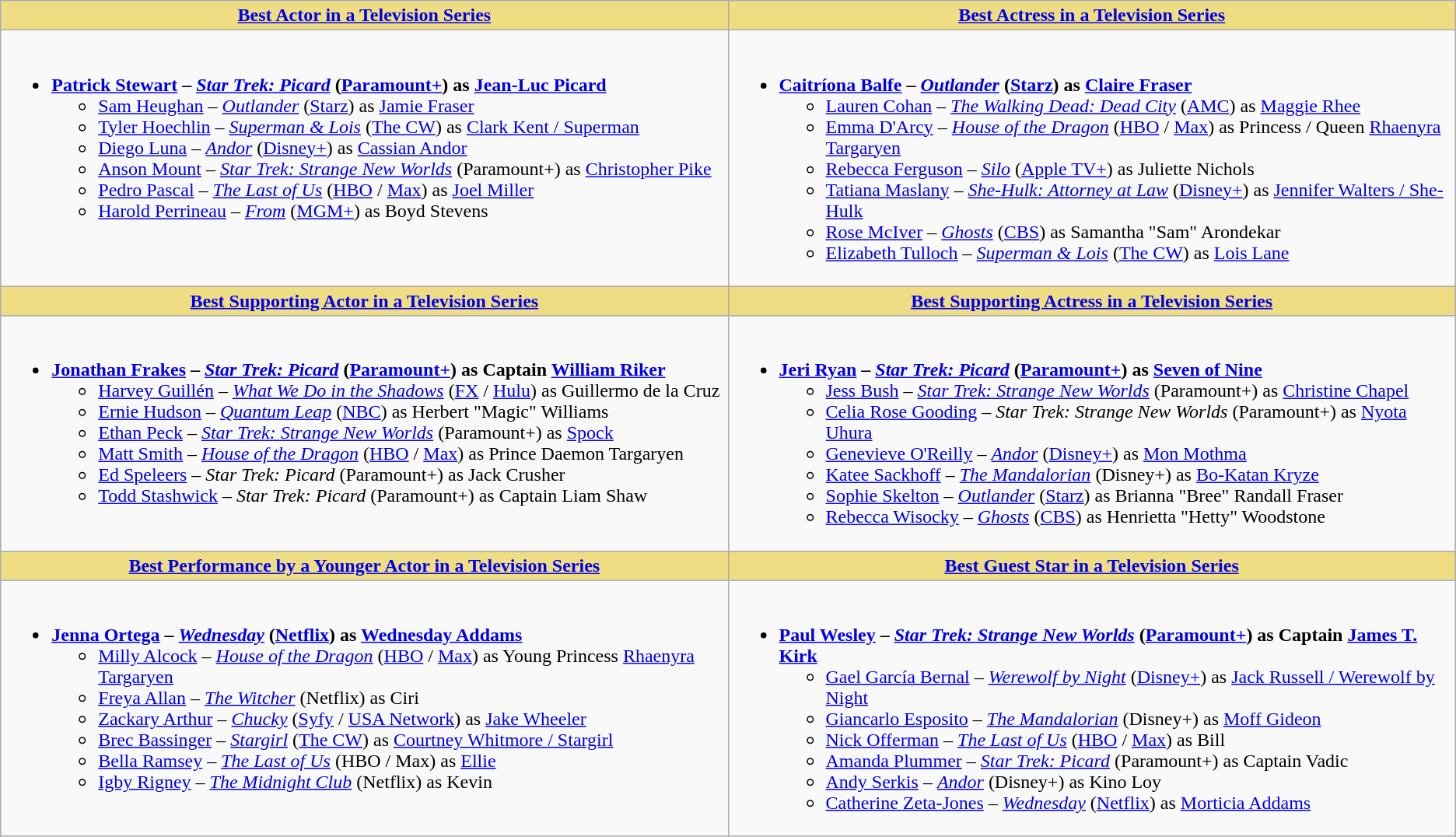<table class=wikitable>
<tr>
<th style="background:#EEDD82; width:50%"><a href='#'>Best Actor in a Television Series</a></th>
<th style="background:#EEDD82; width:50%"><a href='#'>Best Actress in a Television Series</a></th>
</tr>
<tr>
<td valign="top"><br><ul><li><strong><a href='#'>Patrick Stewart</a> – <em><a href='#'>Star Trek: Picard</a></em> (<a href='#'>Paramount+</a>) as <a href='#'>Jean-Luc Picard</a></strong><ul><li><a href='#'>Sam Heughan</a> – <em><a href='#'>Outlander</a></em> (<a href='#'>Starz</a>) as <a href='#'>Jamie Fraser</a></li><li><a href='#'>Tyler Hoechlin</a> – <em><a href='#'>Superman & Lois</a></em> (<a href='#'>The CW</a>) as <a href='#'>Clark Kent / Superman</a></li><li><a href='#'>Diego Luna</a> – <em><a href='#'>Andor</a></em> (<a href='#'>Disney+</a>) as <a href='#'>Cassian Andor</a></li><li><a href='#'>Anson Mount</a> – <em><a href='#'>Star Trek: Strange New Worlds</a></em> (Paramount+) as <a href='#'>Christopher Pike</a></li><li><a href='#'>Pedro Pascal</a> – <em><a href='#'>The Last of Us</a></em> (<a href='#'>HBO</a> / <a href='#'>Max</a>) as <a href='#'>Joel Miller</a></li><li><a href='#'>Harold Perrineau</a> – <em><a href='#'>From</a></em> (<a href='#'>MGM+</a>) as Boyd Stevens</li></ul></li></ul></td>
<td valign="top"><br><ul><li><strong><a href='#'>Caitríona Balfe</a> – <em><a href='#'>Outlander</a></em> (<a href='#'>Starz</a>) as <a href='#'>Claire Fraser</a></strong><ul><li><a href='#'>Lauren Cohan</a> – <em><a href='#'>The Walking Dead: Dead City</a></em> (<a href='#'>AMC</a>) as <a href='#'>Maggie Rhee</a></li><li><a href='#'>Emma D'Arcy</a> – <em><a href='#'>House of the Dragon</a></em> (<a href='#'>HBO</a> / <a href='#'>Max</a>) as Princess / Queen <a href='#'>Rhaenyra Targaryen</a></li><li><a href='#'>Rebecca Ferguson</a> – <em><a href='#'>Silo</a></em> (<a href='#'>Apple TV+</a>) as Juliette Nichols</li><li><a href='#'>Tatiana Maslany</a> – <em><a href='#'>She-Hulk: Attorney at Law</a></em> (<a href='#'>Disney+</a>) as <a href='#'>Jennifer Walters / She-Hulk</a></li><li><a href='#'>Rose McIver</a> – <em><a href='#'>Ghosts</a></em> (<a href='#'>CBS</a>) as Samantha "Sam" Arondekar</li><li><a href='#'>Elizabeth Tulloch</a> – <em><a href='#'>Superman & Lois</a></em> (<a href='#'>The CW</a>) as <a href='#'>Lois Lane</a></li></ul></li></ul></td>
</tr>
<tr>
<th style="background:#EEDD82; width:50%"><a href='#'>Best Supporting Actor in a Television Series</a></th>
<th style="background:#EEDD82; width:50%"><a href='#'>Best Supporting Actress in a Television Series</a></th>
</tr>
<tr>
<td valign="top"><br><ul><li><strong><a href='#'>Jonathan Frakes</a> – <em><a href='#'>Star Trek: Picard</a></em> (<a href='#'>Paramount+</a>) as Captain <a href='#'>William Riker</a></strong><ul><li><a href='#'>Harvey Guillén</a> – <em><a href='#'>What We Do in the Shadows</a></em> (<a href='#'>FX</a> / <a href='#'>Hulu</a>) as Guillermo de la Cruz</li><li><a href='#'>Ernie Hudson</a> – <em><a href='#'>Quantum Leap</a></em> (<a href='#'>NBC</a>) as Herbert "Magic" Williams</li><li><a href='#'>Ethan Peck</a> – <em><a href='#'>Star Trek: Strange New Worlds</a></em> (Paramount+) as <a href='#'>Spock</a></li><li><a href='#'>Matt Smith</a> – <em><a href='#'>House of the Dragon</a></em> (<a href='#'>HBO</a> / <a href='#'>Max</a>) as Prince Daemon Targaryen</li><li><a href='#'>Ed Speleers</a> – <em>Star Trek: Picard</em> (Paramount+) as Jack Crusher</li><li><a href='#'>Todd Stashwick</a> – <em>Star Trek: Picard</em> (Paramount+) as Captain Liam Shaw</li></ul></li></ul></td>
<td valign="top"><br><ul><li><strong><a href='#'>Jeri Ryan</a> – <em><a href='#'>Star Trek: Picard</a></em> (<a href='#'>Paramount+</a>) as <a href='#'>Seven of Nine</a></strong><ul><li><a href='#'>Jess Bush</a> – <em><a href='#'>Star Trek: Strange New Worlds</a></em> (Paramount+) as <a href='#'>Christine Chapel</a></li><li><a href='#'>Celia Rose Gooding</a> – <em>Star Trek: Strange New Worlds</em> (Paramount+) as <a href='#'>Nyota Uhura</a></li><li><a href='#'>Genevieve O'Reilly</a> – <em><a href='#'>Andor</a></em> (<a href='#'>Disney+</a>) as <a href='#'>Mon Mothma</a></li><li><a href='#'>Katee Sackhoff</a> – <em><a href='#'>The Mandalorian</a></em> (Disney+) as <a href='#'>Bo-Katan Kryze</a></li><li><a href='#'>Sophie Skelton</a> – <em><a href='#'>Outlander</a></em> (<a href='#'>Starz</a>) as Brianna "Bree" Randall Fraser</li><li><a href='#'>Rebecca Wisocky</a> – <em><a href='#'>Ghosts</a></em> (<a href='#'>CBS</a>) as Henrietta "Hetty" Woodstone</li></ul></li></ul></td>
</tr>
<tr>
<th style="background:#EEDD82; width:50%"><a href='#'>Best Performance by a Younger Actor in a Television Series</a></th>
<th style="background:#EEDD82; width:50%"><a href='#'>Best Guest Star in a Television Series</a></th>
</tr>
<tr>
<td valign="top"><br><ul><li><strong><a href='#'>Jenna Ortega</a> – <em><a href='#'>Wednesday</a></em> (<a href='#'>Netflix</a>) as <a href='#'>Wednesday Addams</a></strong><ul><li><a href='#'>Milly Alcock</a> – <em><a href='#'>House of the Dragon</a></em> (<a href='#'>HBO</a> / <a href='#'>Max</a>) as Young Princess <a href='#'>Rhaenyra Targaryen</a></li><li><a href='#'>Freya Allan</a> – <em><a href='#'>The Witcher</a></em> (Netflix) as Ciri</li><li><a href='#'>Zackary Arthur</a> – <em><a href='#'>Chucky</a></em> (<a href='#'>Syfy</a> / <a href='#'>USA Network</a>) as <a href='#'>Jake Wheeler</a></li><li><a href='#'>Brec Bassinger</a> – <em><a href='#'>Stargirl</a></em> (<a href='#'>The CW</a>) as <a href='#'>Courtney Whitmore / Stargirl</a></li><li><a href='#'>Bella Ramsey</a> – <em><a href='#'>The Last of Us</a></em> (HBO / Max) as <a href='#'>Ellie</a></li><li><a href='#'>Igby Rigney</a> – <em><a href='#'>The Midnight Club</a></em> (Netflix) as Kevin</li></ul></li></ul></td>
<td valign="top"><br><ul><li><strong><a href='#'>Paul Wesley</a> – <em><a href='#'>Star Trek: Strange New Worlds</a></em> (<a href='#'>Paramount+</a>) as Captain <a href='#'>James T. Kirk</a></strong><ul><li><a href='#'>Gael García Bernal</a> – <em><a href='#'>Werewolf by Night</a></em> (<a href='#'>Disney+</a>) as <a href='#'>Jack Russell / Werewolf by Night</a></li><li><a href='#'>Giancarlo Esposito</a> – <em><a href='#'>The Mandalorian</a></em> (Disney+) as <a href='#'>Moff Gideon</a></li><li><a href='#'>Nick Offerman</a> – <em><a href='#'>The Last of Us</a></em> (<a href='#'>HBO</a> / <a href='#'>Max</a>) as Bill</li><li><a href='#'>Amanda Plummer</a> – <em><a href='#'>Star Trek: Picard</a></em> (Paramount+) as Captain Vadic</li><li><a href='#'>Andy Serkis</a> – <em><a href='#'>Andor</a></em> (Disney+) as Kino Loy</li><li><a href='#'>Catherine Zeta-Jones</a> – <em><a href='#'>Wednesday</a></em> (<a href='#'>Netflix</a>) as <a href='#'>Morticia Addams</a></li></ul></li></ul></td>
</tr>
</table>
